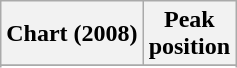<table class="wikitable sortable">
<tr>
<th>Chart (2008)</th>
<th>Peak<br>position</th>
</tr>
<tr>
</tr>
<tr>
</tr>
</table>
